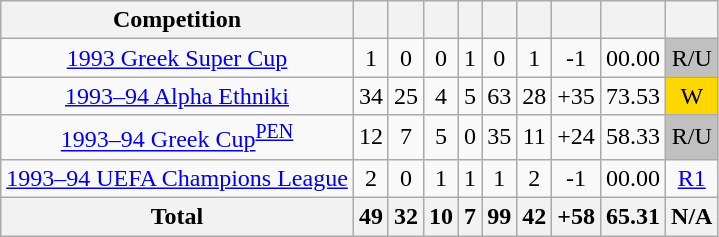<table class="wikitable" style="text-align:center">
<tr>
<th>Competition</th>
<th></th>
<th></th>
<th></th>
<th></th>
<th></th>
<th></th>
<th></th>
<th></th>
<th></th>
</tr>
<tr>
<td><a href='#'>1993 Greek Super Cup</a></td>
<td>1</td>
<td>0</td>
<td>0</td>
<td>1</td>
<td>0</td>
<td>1</td>
<td>-1</td>
<td>00.00</td>
<td bgcolor=#C0C0C0>R/U</td>
</tr>
<tr>
<td><a href='#'>1993–94 Alpha Ethniki</a></td>
<td>34</td>
<td>25</td>
<td>4</td>
<td>5</td>
<td>63</td>
<td>28</td>
<td>+35</td>
<td>73.53</td>
<td bgcolor=#FFD700>W</td>
</tr>
<tr>
<td><a href='#'>1993–94 Greek Cup</a><sup><a href='#'>PEN</a></sup></td>
<td>12</td>
<td>7</td>
<td>5</td>
<td>0</td>
<td>35</td>
<td>11</td>
<td>+24</td>
<td>58.33</td>
<td bgcolor=#C0C0C0>R/U</td>
</tr>
<tr>
<td><a href='#'>1993–94 UEFA Champions League</a></td>
<td>2</td>
<td>0</td>
<td>1</td>
<td>1</td>
<td>1</td>
<td>2</td>
<td>-1</td>
<td>00.00</td>
<td><a href='#'>R1</a></td>
</tr>
<tr>
<th>Total</th>
<th>49</th>
<th>32</th>
<th>10</th>
<th>7</th>
<th>99</th>
<th>42</th>
<th>+58</th>
<th>65.31</th>
<th>N/A</th>
</tr>
</table>
